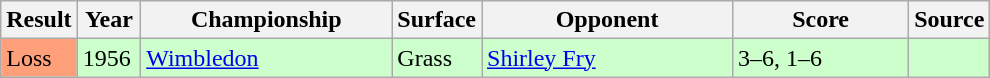<table class='sortable wikitable'>
<tr>
<th style="width:40px">Result</th>
<th style="width:35px">Year</th>
<th style="width:160px">Championship</th>
<th style="width:50px">Surface</th>
<th style="width:160px">Opponent</th>
<th style="width:110px" class="unsortable">Score</th>
<th style="width:20px">Source</th>
</tr>
<tr style="background:#cfc;">
<td style="background:#ffa07a;">Loss</td>
<td>1956</td>
<td><a href='#'>Wimbledon</a></td>
<td>Grass</td>
<td> <a href='#'>Shirley Fry</a></td>
<td>3–6, 1–6</td>
<td></td>
</tr>
</table>
